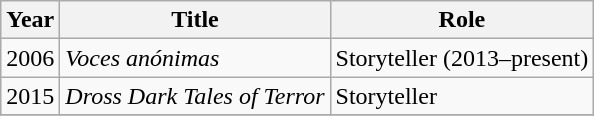<table class="wikitable">
<tr>
<th>Year</th>
<th>Title</th>
<th>Role</th>
</tr>
<tr>
<td>2006</td>
<td><em>Voces anónimas</em></td>
<td>Storyteller (2013–present)</td>
</tr>
<tr>
<td>2015</td>
<td><em>Dross Dark Tales of Terror</em></td>
<td>Storyteller</td>
</tr>
<tr>
</tr>
</table>
